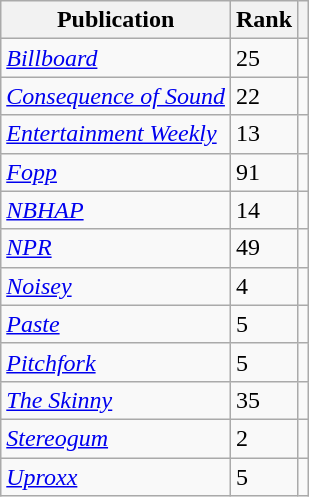<table class="sortable wikitable">
<tr>
<th>Publication</th>
<th>Rank</th>
<th class="unsortable"></th>
</tr>
<tr>
<td><em><a href='#'>Billboard</a></em></td>
<td>25</td>
<td></td>
</tr>
<tr>
<td><em><a href='#'>Consequence of Sound</a></em></td>
<td>22</td>
<td></td>
</tr>
<tr>
<td><em><a href='#'>Entertainment Weekly</a></em></td>
<td>13</td>
<td></td>
</tr>
<tr>
<td><em><a href='#'>Fopp</a></em></td>
<td>91</td>
<td></td>
</tr>
<tr>
<td><em><a href='#'>NBHAP</a></em></td>
<td>14</td>
<td></td>
</tr>
<tr>
<td><em><a href='#'>NPR</a></em></td>
<td>49</td>
<td></td>
</tr>
<tr>
<td><em><a href='#'>Noisey</a></em></td>
<td>4</td>
<td></td>
</tr>
<tr>
<td><em><a href='#'>Paste</a></em></td>
<td>5</td>
<td></td>
</tr>
<tr>
<td><em><a href='#'>Pitchfork</a></em></td>
<td>5</td>
<td></td>
</tr>
<tr>
<td><em><a href='#'>The Skinny</a></em></td>
<td>35</td>
<td></td>
</tr>
<tr>
<td><em><a href='#'>Stereogum</a></em></td>
<td>2</td>
<td></td>
</tr>
<tr>
<td><em><a href='#'>Uproxx</a></em></td>
<td>5</td>
<td></td>
</tr>
</table>
